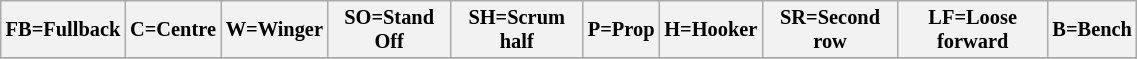<table class="wikitable" style="font-size:85%;" width="60%">
<tr>
<th>FB=Fullback</th>
<th>C=Centre</th>
<th>W=Winger</th>
<th>SO=Stand Off</th>
<th>SH=Scrum half</th>
<th>P=Prop</th>
<th>H=Hooker</th>
<th>SR=Second row</th>
<th>LF=Loose forward</th>
<th>B=Bench</th>
</tr>
<tr>
</tr>
</table>
